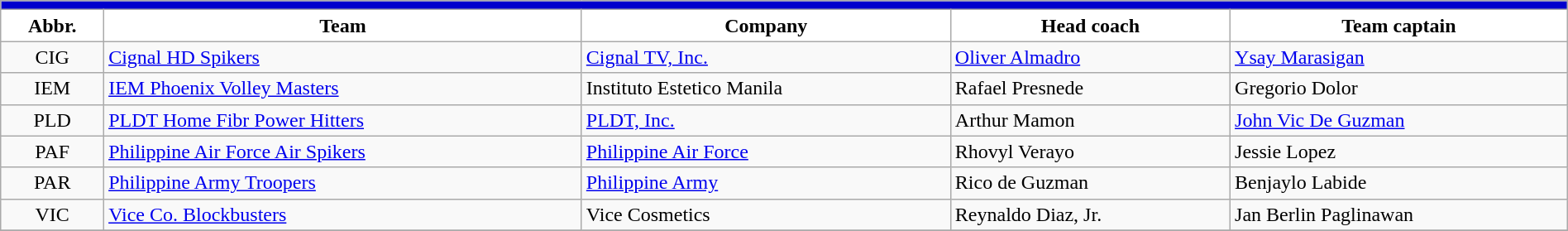<table class="wikitable" style="width:100%; text-align:left">
<tr>
<th style=background:#0000CD colspan=6><span></span></th>
</tr>
<tr>
<th style="background:white">Abbr.</th>
<th style="background:white">Team</th>
<th style="background:white">Company</th>
<th style="background:white">Head coach</th>
<th style="background:white">Team captain</th>
</tr>
<tr>
<td style="text-align:center;">CIG</td>
<td><a href='#'>Cignal HD Spikers</a></td>
<td><a href='#'>Cignal TV, Inc.</a></td>
<td> <a href='#'>Oliver Almadro</a></td>
<td> <a href='#'>Ysay Marasigan</a></td>
</tr>
<tr>
<td style="text-align:center;">IEM</td>
<td><a href='#'>IEM Phoenix Volley Masters</a></td>
<td>Instituto Estetico Manila</td>
<td> Rafael Presnede</td>
<td> Gregorio Dolor</td>
</tr>
<tr>
<td style="text-align:center;">PLD</td>
<td><a href='#'>PLDT Home Fibr Power Hitters</a></td>
<td><a href='#'>PLDT, Inc.</a></td>
<td> Arthur Mamon</td>
<td> <a href='#'>John Vic De Guzman</a></td>
</tr>
<tr>
<td style="text-align:center;">PAF</td>
<td><a href='#'>Philippine Air Force Air Spikers</a></td>
<td><a href='#'>Philippine Air Force</a></td>
<td> Rhovyl Verayo</td>
<td> Jessie Lopez</td>
</tr>
<tr>
<td style="text-align:center;">PAR</td>
<td><a href='#'>Philippine Army Troopers</a></td>
<td><a href='#'>Philippine Army</a></td>
<td> Rico de Guzman</td>
<td> Benjaylo Labide</td>
</tr>
<tr>
<td style="text-align:center;">VIC</td>
<td><a href='#'>Vice Co. Blockbusters</a></td>
<td>Vice Cosmetics</td>
<td> Reynaldo Diaz, Jr.</td>
<td> Jan Berlin Paglinawan</td>
</tr>
<tr>
</tr>
</table>
